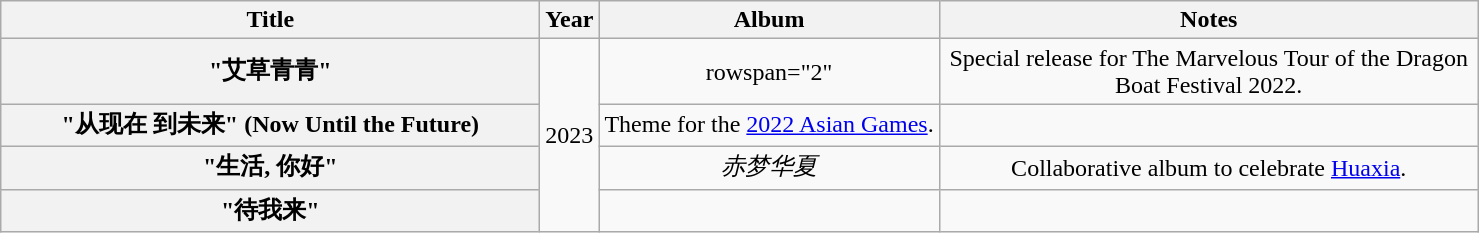<table class="wikitable plainrowheaders" style="text-align:center;">
<tr>
<th scope="col" style="width:22em;">Title</th>
<th scope="col">Year</th>
<th scope="col">Album</th>
<th scope="col" style="width:22em">Notes</th>
</tr>
<tr>
<th scope="row">"艾草青青"</th>
<td rowspan="4">2023</td>
<td>rowspan="2" </td>
<td>Special release for The Marvelous Tour of the Dragon Boat Festival 2022.</td>
</tr>
<tr>
<th scope="row">"从现在 到未来" (Now Until the Future)<br></th>
<td>Theme for the <a href='#'>2022 Asian Games</a>.</td>
</tr>
<tr>
<th scope="row">"生活, 你好"</th>
<td><em>赤梦华夏</em></td>
<td>Collaborative album to celebrate <a href='#'>Huaxia</a>.</td>
</tr>
<tr>
<th scope="row">"待我来"</th>
<td></td>
<td></td>
</tr>
</table>
